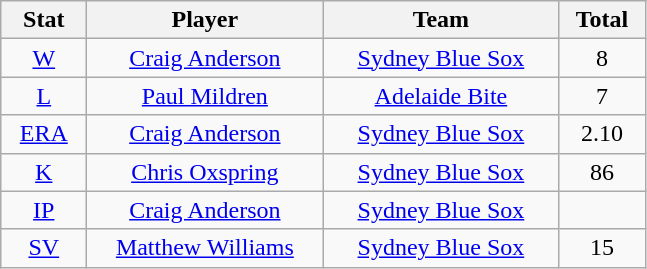<table class="wikitable" style="text-align:center;">
<tr>
<th scope="col" width=50>Stat</th>
<th scope="col" width=150>Player</th>
<th scope="col" width=150>Team</th>
<th scope="col" width=50>Total</th>
</tr>
<tr>
<td><a href='#'>W</a></td>
<td><a href='#'>Craig Anderson</a></td>
<td><a href='#'>Sydney Blue Sox</a></td>
<td>8</td>
</tr>
<tr>
<td><a href='#'>L</a></td>
<td><a href='#'>Paul Mildren</a></td>
<td><a href='#'>Adelaide Bite</a></td>
<td>7</td>
</tr>
<tr>
<td><a href='#'>ERA</a></td>
<td><a href='#'>Craig Anderson</a></td>
<td><a href='#'>Sydney Blue Sox</a></td>
<td>2.10</td>
</tr>
<tr>
<td><a href='#'>K</a></td>
<td><a href='#'>Chris Oxspring</a></td>
<td><a href='#'>Sydney Blue Sox</a></td>
<td>86</td>
</tr>
<tr>
<td><a href='#'>IP</a></td>
<td><a href='#'>Craig Anderson</a></td>
<td><a href='#'>Sydney Blue Sox</a></td>
<td></td>
</tr>
<tr>
<td><a href='#'>SV</a></td>
<td><a href='#'>Matthew Williams</a></td>
<td><a href='#'>Sydney Blue Sox</a></td>
<td>15</td>
</tr>
</table>
